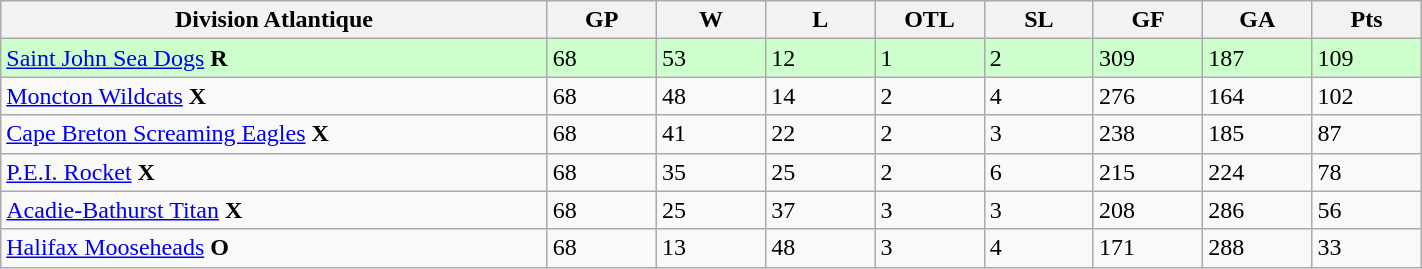<table class="wikitable" style="width: 75%">
<tr>
<th width=25%>Division Atlantique</th>
<th width=5%>GP</th>
<th width=5%>W</th>
<th width=5%>L</th>
<th width=5%>OTL</th>
<th width=5%>SL</th>
<th width=5%>GF</th>
<th width=5%>GA</th>
<th width=5%>Pts</th>
</tr>
<tr bgcolor=#ccffcc>
<td><a href='#'>Saint John Sea Dogs</a> <strong>R</strong></td>
<td>68</td>
<td>53</td>
<td>12</td>
<td>1</td>
<td>2</td>
<td>309</td>
<td>187</td>
<td>109</td>
</tr>
<tr>
<td><a href='#'>Moncton Wildcats</a> <strong>X</strong></td>
<td>68</td>
<td>48</td>
<td>14</td>
<td>2</td>
<td>4</td>
<td>276</td>
<td>164</td>
<td>102</td>
</tr>
<tr>
<td><a href='#'>Cape Breton Screaming Eagles</a> <strong>X</strong></td>
<td>68</td>
<td>41</td>
<td>22</td>
<td>2</td>
<td>3</td>
<td>238</td>
<td>185</td>
<td>87</td>
</tr>
<tr>
<td><a href='#'>P.E.I. Rocket</a> <strong>X</strong></td>
<td>68</td>
<td>35</td>
<td>25</td>
<td>2</td>
<td>6</td>
<td>215</td>
<td>224</td>
<td>78</td>
</tr>
<tr>
<td><a href='#'>Acadie-Bathurst Titan</a> <strong>X</strong></td>
<td>68</td>
<td>25</td>
<td>37</td>
<td>3</td>
<td>3</td>
<td>208</td>
<td>286</td>
<td>56</td>
</tr>
<tr>
<td><a href='#'>Halifax Mooseheads</a> <strong>O</strong></td>
<td>68</td>
<td>13</td>
<td>48</td>
<td>3</td>
<td>4</td>
<td>171</td>
<td>288</td>
<td>33</td>
</tr>
</table>
